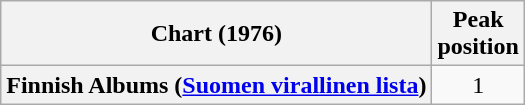<table class="wikitable plainrowheaders" style="text-align:center">
<tr>
<th scope="col">Chart (1976)</th>
<th scope="col">Peak<br>position</th>
</tr>
<tr>
<th scope="row">Finnish Albums (<a href='#'>Suomen virallinen lista</a>)</th>
<td>1</td>
</tr>
</table>
